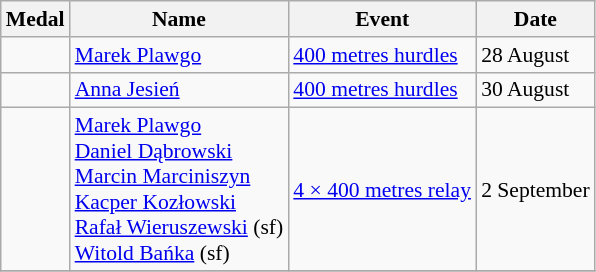<table class="wikitable" style="font-size:90%">
<tr>
<th>Medal</th>
<th>Name</th>
<th>Event</th>
<th>Date</th>
</tr>
<tr>
<td></td>
<td><a href='#'>Marek Plawgo</a></td>
<td><a href='#'>400 metres hurdles</a></td>
<td>28 August</td>
</tr>
<tr>
<td></td>
<td><a href='#'>Anna Jesień</a></td>
<td><a href='#'>400 metres hurdles</a></td>
<td>30 August</td>
</tr>
<tr>
<td></td>
<td><a href='#'>Marek Plawgo</a><br><a href='#'>Daniel Dąbrowski</a><br><a href='#'>Marcin Marciniszyn</a><br><a href='#'>Kacper Kozłowski</a><br><a href='#'>Rafał Wieruszewski</a> (sf)<br><a href='#'>Witold Bańka</a> (sf)</td>
<td><a href='#'>4 × 400 metres relay</a></td>
<td>2 September</td>
</tr>
<tr>
</tr>
</table>
